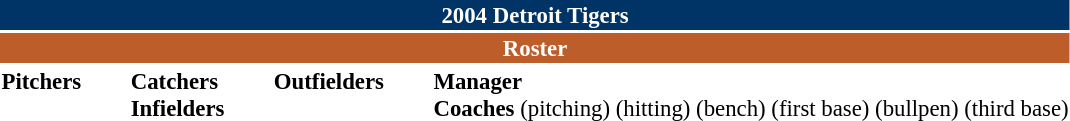<table class="toccolours" style="font-size: 95%;">
<tr>
<th colspan="10" style="background-color: #003366; color: white; text-align: center;">2004 Detroit Tigers</th>
</tr>
<tr>
<td colspan="10" style="background-color: #bd5d29; color: white; text-align: center;"><strong>Roster</strong></td>
</tr>
<tr>
<td valign="top"><strong>Pitchers</strong><br>
















</td>
<td width="25px"></td>
<td valign="top"><strong>Catchers</strong><br>

<strong>Infielders</strong>










</td>
<td width="25px"></td>
<td valign="top"><strong>Outfielders</strong><br>






</td>
<td width="25px"></td>
<td valign="top"><strong>Manager</strong><br>
<strong>Coaches</strong>
 (pitching)
 (hitting)
 (bench)
 (first base)
 (bullpen)
 (third base)</td>
</tr>
<tr>
</tr>
</table>
